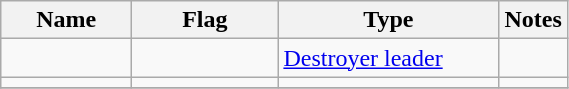<table class="wikitable sortable">
<tr>
<th scope="col" width="80px">Name</th>
<th scope="col" width="90px">Flag</th>
<th scope="col" width="140px">Type</th>
<th>Notes</th>
</tr>
<tr>
<td align="left"></td>
<td align="left"></td>
<td align="left"><a href='#'>Destroyer leader</a></td>
<td align="left"></td>
</tr>
<tr>
<td align="left"></td>
<td align="left"></td>
<td align="left"></td>
<td align="left"></td>
</tr>
<tr>
</tr>
</table>
